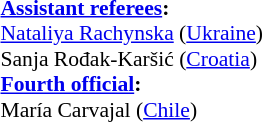<table width=50% style="font-size: 90%">
<tr>
<td><br><strong><a href='#'>Assistant referees</a>:</strong>
<br><a href='#'>Nataliya Rachynska</a> (<a href='#'>Ukraine</a>)
<br>Sanja Rođak-Karšić (<a href='#'>Croatia</a>)
<br><strong><a href='#'>Fourth official</a>:</strong>
<br>María Carvajal (<a href='#'>Chile</a>)</td>
</tr>
</table>
